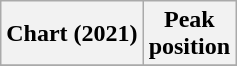<table class="wikitable">
<tr>
<th>Chart (2021)</th>
<th>Peak<br>position</th>
</tr>
<tr>
</tr>
</table>
